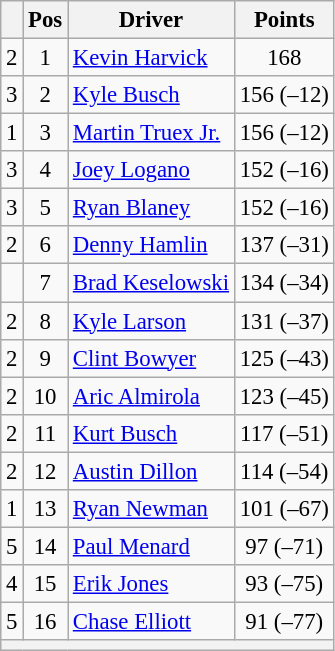<table class="wikitable" style="font-size: 95%">
<tr>
<th></th>
<th>Pos</th>
<th>Driver</th>
<th>Points</th>
</tr>
<tr>
<td align="left"> 2</td>
<td style="text-align:center;">1</td>
<td><a href='#'>Kevin Harvick</a></td>
<td style="text-align:center;">168</td>
</tr>
<tr>
<td align="left"> 3</td>
<td style="text-align:center;">2</td>
<td><a href='#'>Kyle Busch</a></td>
<td style="text-align:center;">156 (–12)</td>
</tr>
<tr>
<td align="left"> 1</td>
<td style="text-align:center;">3</td>
<td><a href='#'>Martin Truex Jr.</a></td>
<td style="text-align:center;">156 (–12)</td>
</tr>
<tr>
<td align="left"> 3</td>
<td style="text-align:center;">4</td>
<td><a href='#'>Joey Logano</a></td>
<td style="text-align:center;">152 (–16)</td>
</tr>
<tr>
<td align="left"> 3</td>
<td style="text-align:center;">5</td>
<td><a href='#'>Ryan Blaney</a></td>
<td style="text-align:center;">152 (–16)</td>
</tr>
<tr>
<td align="left"> 2</td>
<td style="text-align:center;">6</td>
<td><a href='#'>Denny Hamlin</a></td>
<td style="text-align:center;">137 (–31)</td>
</tr>
<tr>
<td align="left"></td>
<td style="text-align:center;">7</td>
<td><a href='#'>Brad Keselowski</a></td>
<td style="text-align:center;">134 (–34)</td>
</tr>
<tr>
<td align="left"> 2</td>
<td style="text-align:center;">8</td>
<td><a href='#'>Kyle Larson</a></td>
<td style="text-align:center;">131 (–37)</td>
</tr>
<tr>
<td align="left"> 2</td>
<td style="text-align:center;">9</td>
<td><a href='#'>Clint Bowyer</a></td>
<td style="text-align:center;">125 (–43)</td>
</tr>
<tr>
<td align="left"> 2</td>
<td style="text-align:center;">10</td>
<td><a href='#'>Aric Almirola</a></td>
<td style="text-align:center;">123 (–45)</td>
</tr>
<tr>
<td align="left"> 2</td>
<td style="text-align:center;">11</td>
<td><a href='#'>Kurt Busch</a></td>
<td style="text-align:center;">117 (–51)</td>
</tr>
<tr>
<td align="left"> 2</td>
<td style="text-align:center;">12</td>
<td><a href='#'>Austin Dillon</a></td>
<td style="text-align:center;">114 (–54)</td>
</tr>
<tr>
<td align="left"> 1</td>
<td style="text-align:center;">13</td>
<td><a href='#'>Ryan Newman</a></td>
<td style="text-align:center;">101 (–67)</td>
</tr>
<tr>
<td align="left"> 5</td>
<td style="text-align:center;">14</td>
<td><a href='#'>Paul Menard</a></td>
<td style="text-align:center;">97 (–71)</td>
</tr>
<tr>
<td align="left"> 4</td>
<td style="text-align:center;">15</td>
<td><a href='#'>Erik Jones</a></td>
<td style="text-align:center;">93 (–75)</td>
</tr>
<tr>
<td align="left"> 5</td>
<td style="text-align:center;">16</td>
<td><a href='#'>Chase Elliott</a></td>
<td style="text-align:center;">91 (–77)</td>
</tr>
<tr class="sortbottom">
<th colspan="9"></th>
</tr>
</table>
